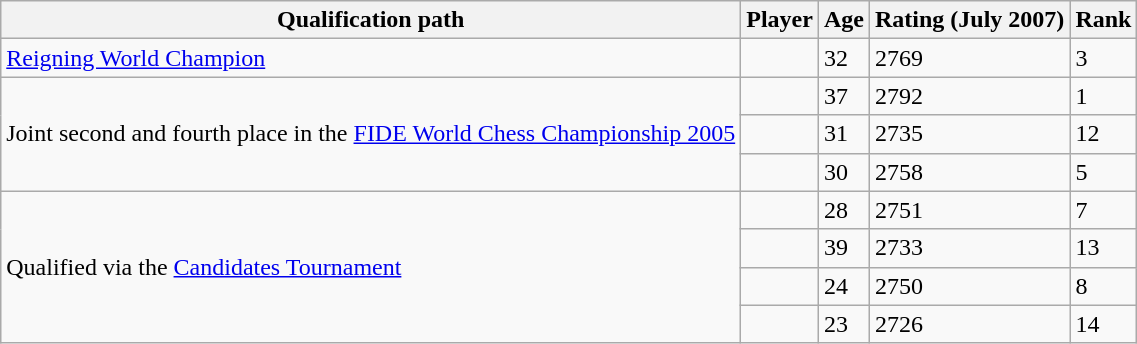<table class="wikitable" style="vertical-align:bottom;">
<tr>
<th>Qualification path</th>
<th>Player</th>
<th>Age</th>
<th>Rating (July 2007)</th>
<th>Rank</th>
</tr>
<tr>
<td style="vertical-align:middle;"><a href='#'>Reigning World Champion</a></td>
<td></td>
<td>32</td>
<td>2769</td>
<td>3</td>
</tr>
<tr>
<td rowspan="3" style="vertical-align:middle;">Joint second and   fourth place in the <a href='#'>FIDE World Chess Championship 2005</a></td>
<td></td>
<td>37</td>
<td>2792</td>
<td>1</td>
</tr>
<tr>
<td></td>
<td>31</td>
<td>2735</td>
<td>12</td>
</tr>
<tr>
<td></td>
<td>30</td>
<td>2758</td>
<td>5</td>
</tr>
<tr>
<td rowspan="4" style="vertical-align:middle;">Qualified via the   <a href='#'>Candidates Tournament</a></td>
<td></td>
<td>28</td>
<td>2751</td>
<td>7</td>
</tr>
<tr>
<td></td>
<td>39</td>
<td>2733</td>
<td>13</td>
</tr>
<tr>
<td></td>
<td>24</td>
<td>2750</td>
<td>8</td>
</tr>
<tr>
<td></td>
<td>23</td>
<td>2726</td>
<td>14</td>
</tr>
</table>
